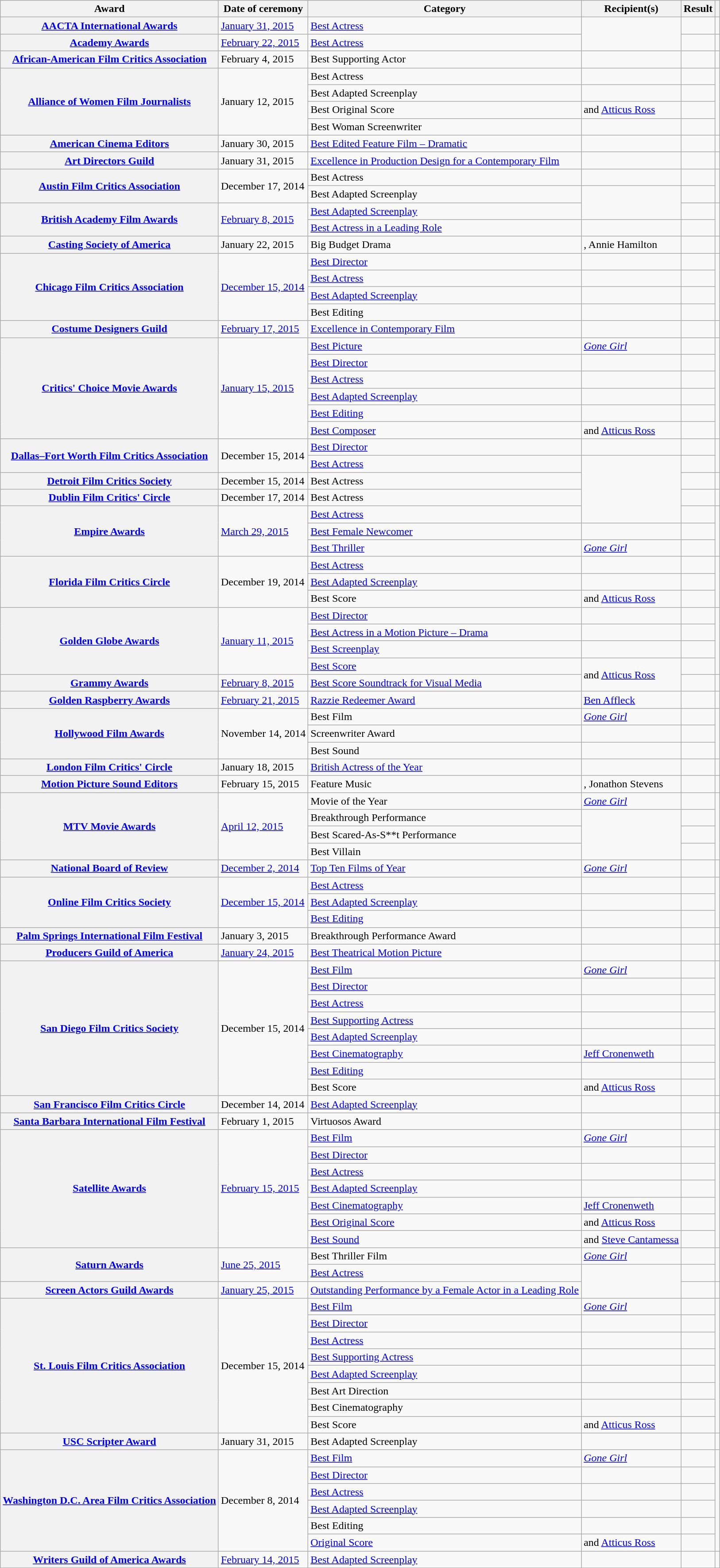<table class="wikitable plainrowheaders sortable">
<tr>
<th scope="col">Award</th>
<th scope="col">Date of ceremony</th>
<th scope="col">Category</th>
<th scope="col">Recipient(s)</th>
<th scope="col">Result</th>
<th scope="col" class="unsortable"></th>
</tr>
<tr>
<th scope=row><a href='#'>AACTA International Awards</a></th>
<td><a href='#'>January 31, 2015</a></td>
<td><a href='#'>Best Actress</a></td>
<td rowspan="2"></td>
<td></td>
<td style="text-align:center;"></td>
</tr>
<tr>
<th scope=row><a href='#'>Academy Awards</a></th>
<td><a href='#'>February 22, 2015</a></td>
<td><a href='#'>Best Actress</a></td>
<td></td>
<td style="text-align:center;"></td>
</tr>
<tr>
<th scope=row><a href='#'>African-American Film Critics Association</a></th>
<td>February 4, 2015</td>
<td>Best Supporting Actor</td>
<td> </td>
<td></td>
<td style="text-align:center;"></td>
</tr>
<tr>
<th scope=row rowspan="4"><a href='#'>Alliance of Women Film Journalists</a></th>
<td rowspan=4>January 12, 2015</td>
<td>Best Actress</td>
<td></td>
<td></td>
<td style="text-align:center;" rowspan=4></td>
</tr>
<tr>
<td>Best Adapted Screenplay</td>
<td></td>
<td></td>
</tr>
<tr>
<td>Best Original Score</td>
<td> and <a href='#'>Atticus Ross</a></td>
<td></td>
</tr>
<tr>
<td>Best Woman Screenwriter</td>
<td></td>
<td></td>
</tr>
<tr>
<th scope=row><a href='#'>American Cinema Editors</a></th>
<td>January 30, 2015</td>
<td><a href='#'>Best Edited Feature Film – Dramatic</a></td>
<td></td>
<td></td>
<td style="text-align:center;"></td>
</tr>
<tr>
<th scope=row><a href='#'>Art Directors Guild</a></th>
<td>January 31, 2015</td>
<td><a href='#'>Excellence in Production Design for a Contemporary Film</a></td>
<td></td>
<td></td>
<td style="text-align:center;"></td>
</tr>
<tr>
<th scope=row rowspan="2"><a href='#'>Austin Film Critics Association</a></th>
<td rowspan=2>December 17, 2014</td>
<td>Best Actress</td>
<td></td>
<td></td>
<td style="text-align:center;" rowspan=2></td>
</tr>
<tr>
<td>Best Adapted Screenplay</td>
<td rowspan="2"></td>
<td></td>
</tr>
<tr>
<th scope=row rowspan="2"><a href='#'>British Academy Film Awards</a></th>
<td rowspan=2><a href='#'>February 8, 2015</a></td>
<td><a href='#'>Best Adapted Screenplay</a></td>
<td></td>
<td style="text-align:center;" rowspan=2></td>
</tr>
<tr>
<td><a href='#'>Best Actress in a Leading Role</a></td>
<td></td>
<td></td>
</tr>
<tr>
<th scope=row><a href='#'>Casting Society of America</a></th>
<td>January 22, 2015</td>
<td>Big Budget Drama</td>
<td>, Annie Hamilton</td>
<td></td>
<td style="text-align:center;"></td>
</tr>
<tr>
<th scope=row rowspan="4"><a href='#'>Chicago Film Critics Association</a></th>
<td rowspan=4><a href='#'>December 15, 2014</a></td>
<td><a href='#'>Best Director</a></td>
<td></td>
<td></td>
<td style="text-align:center;" rowspan=4></td>
</tr>
<tr>
<td><a href='#'>Best Actress</a></td>
<td></td>
<td></td>
</tr>
<tr>
<td><a href='#'>Best Adapted Screenplay</a></td>
<td></td>
<td></td>
</tr>
<tr>
<td>Best Editing</td>
<td></td>
<td></td>
</tr>
<tr>
<th scope=row><a href='#'>Costume Designers Guild</a></th>
<td><a href='#'>February 17, 2015</a></td>
<td><a href='#'>Excellence in Contemporary Film</a></td>
<td></td>
<td></td>
<td style="text-align:center;"></td>
</tr>
<tr>
<th scope=row rowspan="6"><a href='#'>Critics' Choice Movie Awards</a></th>
<td rowspan=6><a href='#'>January 15, 2015</a></td>
<td><a href='#'>Best Picture</a></td>
<td><em><a href='#'>Gone Girl</a></em></td>
<td></td>
<td style="text-align:center;" rowspan=6></td>
</tr>
<tr>
<td><a href='#'>Best Director</a></td>
<td></td>
<td></td>
</tr>
<tr>
<td><a href='#'>Best Actress</a></td>
<td></td>
<td></td>
</tr>
<tr>
<td><a href='#'>Best Adapted Screenplay</a></td>
<td></td>
<td></td>
</tr>
<tr>
<td><a href='#'>Best Editing</a></td>
<td></td>
<td></td>
</tr>
<tr>
<td><a href='#'>Best Composer</a></td>
<td> and <a href='#'>Atticus Ross</a></td>
<td></td>
</tr>
<tr>
<th scope=row rowspan="2"><a href='#'>Dallas–Fort Worth Film Critics Association</a></th>
<td rowspan=2>December 15, 2014</td>
<td><a href='#'>Best Director</a></td>
<td></td>
<td></td>
<td style="text-align:center;" rowspan=2></td>
</tr>
<tr>
<td><a href='#'>Best Actress</a></td>
<td rowspan="4"></td>
<td></td>
</tr>
<tr>
<th scope=row><a href='#'>Detroit Film Critics Society</a></th>
<td>December 15, 2014</td>
<td>Best Actress</td>
<td></td>
<td style="text-align:center;"></td>
</tr>
<tr>
<th scope=row><a href='#'>Dublin Film Critics' Circle</a></th>
<td>December 17, 2014</td>
<td>Best Actress</td>
<td></td>
<td style="text-align:center;"></td>
</tr>
<tr>
<th scope=row rowspan="3"><a href='#'>Empire Awards</a></th>
<td rowspan="3"><a href='#'>March 29, 2015</a></td>
<td><a href='#'>Best Actress</a></td>
<td></td>
<td style="text-align:center;" rowspan=3></td>
</tr>
<tr>
<td><a href='#'>Best Female Newcomer</a></td>
<td></td>
<td></td>
</tr>
<tr>
<td><a href='#'>Best Thriller</a></td>
<td><em><a href='#'>Gone Girl</a></em></td>
<td></td>
</tr>
<tr>
<th scope=row rowspan="3"><a href='#'>Florida Film Critics Circle</a></th>
<td rowspan=3>December 19, 2014</td>
<td><a href='#'>Best Actress</a></td>
<td></td>
<td></td>
<td style="text-align:center;" rowspan=3></td>
</tr>
<tr>
<td><a href='#'>Best Adapted Screenplay</a></td>
<td></td>
<td></td>
</tr>
<tr>
<td>Best Score</td>
<td> and <a href='#'>Atticus Ross</a></td>
<td></td>
</tr>
<tr>
<th scope=row rowspan="4"><a href='#'>Golden Globe Awards</a></th>
<td rowspan=4><a href='#'>January 11, 2015</a></td>
<td><a href='#'>Best Director</a></td>
<td></td>
<td></td>
<td style="text-align:center;" rowspan=4></td>
</tr>
<tr>
<td><a href='#'>Best Actress in a Motion Picture – Drama</a></td>
<td></td>
<td></td>
</tr>
<tr>
<td><a href='#'>Best Screenplay</a></td>
<td></td>
<td></td>
</tr>
<tr>
<td><a href='#'>Best Score</a></td>
<td rowspan="2"> and <a href='#'>Atticus Ross</a></td>
<td></td>
</tr>
<tr>
<th scope=row><a href='#'>Grammy Awards</a></th>
<td><a href='#'>February 8, 2015</a></td>
<td><a href='#'>Best Score Soundtrack for Visual Media</a></td>
<td></td>
<td style="text-align:center;"></td>
</tr>
<tr>
<th scope=row><a href='#'>Golden Raspberry Awards</a></th>
<td><a href='#'>February 21, 2015</a></td>
<td><a href='#'>Razzie Redeemer Award</a></td>
<td><a href='#'>Ben Affleck</a></td>
<td></td>
<td style="text-align:center;"></td>
</tr>
<tr>
<th scope=row rowspan="3"><a href='#'>Hollywood Film Awards</a></th>
<td rowspan=3>November 14, 2014</td>
<td>Best Film</td>
<td><em><a href='#'>Gone Girl</a></em></td>
<td></td>
<td style="text-align:center;" rowspan=3></td>
</tr>
<tr>
<td>Screenwriter Award</td>
<td></td>
<td></td>
</tr>
<tr>
<td>Best Sound</td>
<td></td>
<td></td>
</tr>
<tr>
<th scope=row><a href='#'>London Film Critics' Circle</a></th>
<td>January 18, 2015</td>
<td><a href='#'>British Actress of the Year</a></td>
<td></td>
<td></td>
<td style="text-align:center;"></td>
</tr>
<tr>
<th scope=row><a href='#'>Motion Picture Sound Editors</a></th>
<td>February 15, 2015</td>
<td>Feature Music</td>
<td>, Jonathon Stevens</td>
<td></td>
<td style="text-align:center;"></td>
</tr>
<tr>
<th scope=row rowspan="4"><a href='#'>MTV Movie Awards</a></th>
<td rowspan="4"><a href='#'>April 12, 2015</a></td>
<td>Movie of the Year</td>
<td><em><a href='#'>Gone Girl</a></em></td>
<td></td>
<td style="text-align:center;" rowspan=4></td>
</tr>
<tr>
<td>Breakthrough Performance</td>
<td rowspan="3"></td>
<td></td>
</tr>
<tr>
<td>Best Scared-As-S**t Performance</td>
<td></td>
</tr>
<tr>
<td>Best Villain</td>
<td></td>
</tr>
<tr>
<th scope=row><a href='#'>National Board of Review</a></th>
<td><a href='#'>December 2, 2014</a></td>
<td><a href='#'>Top Ten Films of Year</a></td>
<td><em><a href='#'>Gone Girl</a></em></td>
<td></td>
<td style="text-align:center;"></td>
</tr>
<tr>
<th scope=row rowspan="3"><a href='#'>Online Film Critics Society</a></th>
<td rowspan=3><a href='#'>December 15, 2014</a></td>
<td><a href='#'>Best Actress</a></td>
<td></td>
<td></td>
<td style="text-align:center;" rowspan=3></td>
</tr>
<tr>
<td><a href='#'>Best Adapted Screenplay</a></td>
<td></td>
<td></td>
</tr>
<tr>
<td><a href='#'>Best Editing</a></td>
<td></td>
<td></td>
</tr>
<tr>
<th scope=row><a href='#'>Palm Springs International Film Festival</a></th>
<td>January 3, 2015</td>
<td>Breakthrough Performance Award</td>
<td></td>
<td></td>
<td style="text-align:center;"></td>
</tr>
<tr>
<th scope=row><a href='#'>Producers Guild of America</a></th>
<td><a href='#'>January 24, 2015</a></td>
<td><a href='#'>Best Theatrical Motion Picture</a></td>
<td></td>
<td></td>
<td style="text-align:center;"></td>
</tr>
<tr>
<th scope=row rowspan="8"><a href='#'>San Diego Film Critics Society</a></th>
<td rowspan=8>December 15, 2014</td>
<td><a href='#'>Best Film</a></td>
<td><em><a href='#'>Gone Girl</a></em></td>
<td></td>
<td style="text-align:center;" rowspan=8></td>
</tr>
<tr>
<td><a href='#'>Best Director</a></td>
<td></td>
<td></td>
</tr>
<tr>
<td><a href='#'>Best Actress</a></td>
<td></td>
<td></td>
</tr>
<tr>
<td><a href='#'>Best Supporting Actress</a></td>
<td></td>
<td></td>
</tr>
<tr>
<td><a href='#'>Best Adapted Screenplay</a></td>
<td></td>
<td></td>
</tr>
<tr>
<td><a href='#'>Best Cinematography</a></td>
<td><a href='#'>Jeff Cronenweth</a></td>
<td></td>
</tr>
<tr>
<td><a href='#'>Best Editing</a></td>
<td></td>
<td></td>
</tr>
<tr>
<td>Best Score</td>
<td> and <a href='#'>Atticus Ross</a></td>
<td></td>
</tr>
<tr>
<th scope=row><a href='#'>San Francisco Film Critics Circle</a></th>
<td>December 14, 2014</td>
<td><a href='#'>Best Adapted Screenplay</a></td>
<td></td>
<td></td>
<td style="text-align:center;"></td>
</tr>
<tr>
<th scope=row><a href='#'>Santa Barbara International Film Festival</a></th>
<td>February 1, 2015</td>
<td>Virtuosos Award</td>
<td></td>
<td></td>
<td style="text-align:center;"></td>
</tr>
<tr>
<th scope=row rowspan="7"><a href='#'>Satellite Awards</a></th>
<td rowspan=7><a href='#'>February 15, 2015</a></td>
<td><a href='#'>Best Film</a></td>
<td><em><a href='#'>Gone Girl</a></em></td>
<td></td>
<td style="text-align:center;" rowspan=7></td>
</tr>
<tr>
<td><a href='#'>Best Director</a></td>
<td></td>
<td></td>
</tr>
<tr>
<td><a href='#'>Best Actress</a></td>
<td></td>
<td></td>
</tr>
<tr>
<td><a href='#'>Best Adapted Screenplay</a></td>
<td></td>
<td></td>
</tr>
<tr>
<td><a href='#'>Best Cinematography</a></td>
<td><a href='#'>Jeff Cronenweth</a></td>
<td></td>
</tr>
<tr>
<td><a href='#'>Best Original Score</a></td>
<td> and <a href='#'>Atticus Ross</a></td>
<td></td>
</tr>
<tr>
<td><a href='#'>Best Sound</a></td>
<td> and <a href='#'>Steve Cantamessa</a></td>
<td></td>
</tr>
<tr>
<th scope=row rowspan="2"><a href='#'>Saturn Awards</a></th>
<td rowspan="2"><a href='#'>June 25, 2015</a></td>
<td>Best Thriller Film</td>
<td><em><a href='#'>Gone Girl</a></em></td>
<td></td>
<td style="text-align:center;" rowspan=2></td>
</tr>
<tr>
<td><a href='#'>Best Actress</a></td>
<td rowspan="2"></td>
<td></td>
</tr>
<tr>
<th scope=row><a href='#'>Screen Actors Guild Awards</a></th>
<td><a href='#'>January 25, 2015</a></td>
<td><a href='#'>Outstanding Performance by a Female Actor in a Leading Role</a></td>
<td></td>
<td style="text-align:center;"></td>
</tr>
<tr>
<th scope=row rowspan="8"><a href='#'>St. Louis Film Critics Association</a></th>
<td rowspan=8>December 15, 2014</td>
<td><a href='#'>Best Film</a></td>
<td><em><a href='#'>Gone Girl</a></em></td>
<td></td>
<td style="text-align:center;" rowspan=8></td>
</tr>
<tr>
<td><a href='#'>Best Director</a></td>
<td></td>
<td></td>
</tr>
<tr>
<td><a href='#'>Best Actress</a></td>
<td></td>
<td></td>
</tr>
<tr>
<td><a href='#'>Best Supporting Actress</a></td>
<td></td>
<td></td>
</tr>
<tr>
<td><a href='#'>Best Adapted Screenplay</a></td>
<td></td>
<td></td>
</tr>
<tr>
<td>Best Art Direction</td>
<td></td>
<td></td>
</tr>
<tr>
<td>Best Cinematography</td>
<td></td>
<td></td>
</tr>
<tr>
<td>Best Score</td>
<td> and <a href='#'>Atticus Ross</a></td>
<td></td>
</tr>
<tr>
<th scope=row><a href='#'>USC Scripter Award</a></th>
<td>January 31, 2015</td>
<td>Best Adapted Screenplay</td>
<td></td>
<td></td>
<td style="text-align:center;"></td>
</tr>
<tr>
<th scope=row rowspan="6"><a href='#'>Washington D.C. Area Film Critics Association</a></th>
<td rowspan=6>December 8, 2014</td>
<td><a href='#'>Best Film</a></td>
<td><em><a href='#'>Gone Girl</a></em></td>
<td></td>
<td style="text-align:center;" rowspan=6></td>
</tr>
<tr>
<td><a href='#'>Best Director</a></td>
<td></td>
<td></td>
</tr>
<tr>
<td><a href='#'>Best Actress</a></td>
<td></td>
<td></td>
</tr>
<tr>
<td><a href='#'>Best Adapted Screenplay</a></td>
<td></td>
<td></td>
</tr>
<tr>
<td>Best Editing</td>
<td></td>
<td></td>
</tr>
<tr>
<td><a href='#'>Original Score</a></td>
<td> and <a href='#'>Atticus Ross</a></td>
<td></td>
</tr>
<tr>
<th scope=row><a href='#'>Writers Guild of America Awards</a></th>
<td><a href='#'>February 14, 2015</a></td>
<td><a href='#'>Best Adapted Screenplay</a></td>
<td></td>
<td></td>
<td style="text-align:center;"></td>
</tr>
</table>
